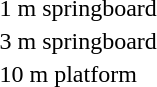<table>
<tr>
<td>1 m springboard<br></td>
<td></td>
<td></td>
<td></td>
</tr>
<tr>
<td>3 m springboard<br></td>
<td></td>
<td></td>
<td></td>
</tr>
<tr>
<td>10 m platform<br></td>
<td></td>
<td></td>
<td></td>
</tr>
</table>
